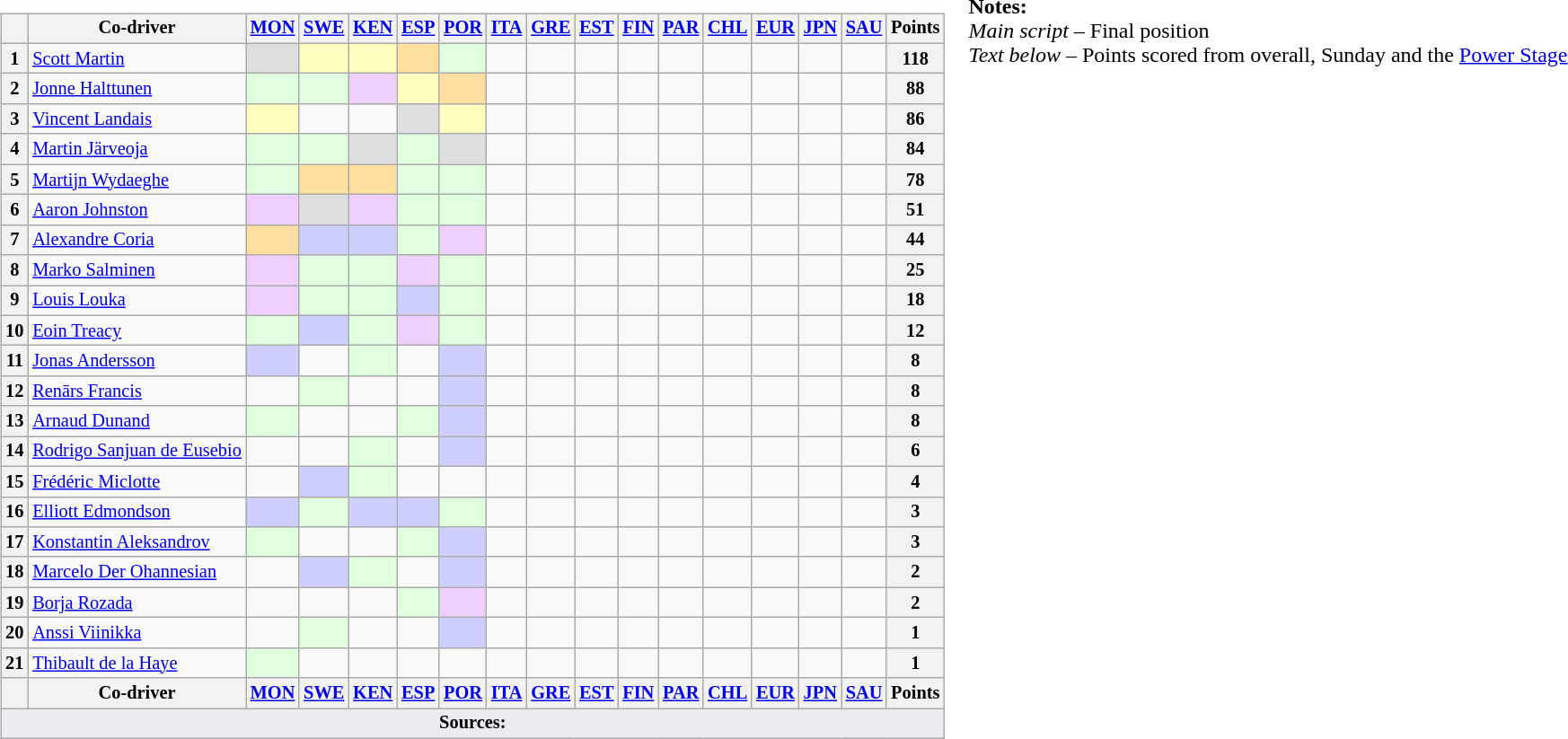<table>
<tr>
<td valign="top"><br><table class="wikitable" style="font-size: 85%; text-align: center">
<tr valign="top">
<th valign="middle"></th>
<th valign="middle">Co-driver</th>
<th><a href='#'>MON</a><br></th>
<th><a href='#'>SWE</a><br></th>
<th><a href='#'>KEN</a><br></th>
<th><a href='#'>ESP</a><br></th>
<th><a href='#'>POR</a><br></th>
<th><a href='#'>ITA</a><br></th>
<th><a href='#'>GRE</a><br></th>
<th><a href='#'>EST</a><br></th>
<th><a href='#'>FIN</a><br></th>
<th><a href='#'>PAR</a><br></th>
<th><a href='#'>CHL</a><br></th>
<th><a href='#'>EUR</a><br></th>
<th><a href='#'>JPN</a><br></th>
<th><a href='#'>SAU</a><br></th>
<th valign="middle">Points</th>
</tr>
<tr>
<th>1</th>
<td align="left" nowrap> <a href='#'>Scott Martin</a></td>
<td style="background:#dfdfdf"></td>
<td style="background:#ffffbf"></td>
<td style="background:#ffffbf"></td>
<td style="background:#ffdf9f"></td>
<td style="background:#dfffdf"></td>
<td></td>
<td></td>
<td></td>
<td></td>
<td></td>
<td></td>
<td></td>
<td></td>
<td></td>
<th>118</th>
</tr>
<tr>
<th>2</th>
<td align="left" nowrap> <a href='#'>Jonne Halttunen</a></td>
<td style="background:#dfffdf"></td>
<td style="background:#dfffdf"></td>
<td style="background:#efcfff"></td>
<td style="background:#ffffbf"></td>
<td style="background:#ffdf9f"></td>
<td></td>
<td></td>
<td></td>
<td></td>
<td></td>
<td></td>
<td></td>
<td></td>
<td></td>
<th>88</th>
</tr>
<tr>
<th>3</th>
<td align="left" nowrap> <a href='#'>Vincent Landais</a></td>
<td style="background:#ffffbf"></td>
<td></td>
<td></td>
<td style="background:#dfdfdf"></td>
<td style="background:#ffffbf"></td>
<td></td>
<td></td>
<td></td>
<td></td>
<td></td>
<td></td>
<td></td>
<td></td>
<td></td>
<th>86</th>
</tr>
<tr>
<th>4</th>
<td align="left" nowrap> <a href='#'>Martin Järveoja</a></td>
<td style="background:#dfffdf"></td>
<td style="background:#dfffdf"></td>
<td style="background:#dfdfdf"></td>
<td style="background:#dfffdf"></td>
<td style="background:#dfdfdf"></td>
<td></td>
<td></td>
<td></td>
<td></td>
<td></td>
<td></td>
<td></td>
<td></td>
<td></td>
<th>84</th>
</tr>
<tr>
<th>5</th>
<td align="left" nowrap> <a href='#'>Martijn Wydaeghe</a></td>
<td style="background:#dfffdf"></td>
<td style="background:#ffdf9f"></td>
<td style="background:#ffdf9f"></td>
<td style="background:#dfffdf"></td>
<td style="background:#dfffdf"></td>
<td></td>
<td></td>
<td></td>
<td></td>
<td></td>
<td></td>
<td></td>
<td></td>
<td></td>
<th>78</th>
</tr>
<tr>
<th>6</th>
<td align="left" nowrap> <a href='#'>Aaron Johnston</a></td>
<td style="background:#efcfff"></td>
<td style="background:#dfdfdf"></td>
<td style="background:#efcfff"></td>
<td style="background:#dfffdf"></td>
<td style="background:#dfffdf"></td>
<td></td>
<td></td>
<td></td>
<td></td>
<td></td>
<td></td>
<td></td>
<td></td>
<td></td>
<th>51</th>
</tr>
<tr>
<th>7</th>
<td align="left" nowrap> <a href='#'>Alexandre Coria</a></td>
<td style="background:#ffdf9f"></td>
<td style="background:#cfcfff"></td>
<td style="background:#cfcfff"></td>
<td style="background:#dfffdf"></td>
<td style="background:#efcfff"></td>
<td></td>
<td></td>
<td></td>
<td></td>
<td></td>
<td></td>
<td></td>
<td></td>
<td></td>
<th>44</th>
</tr>
<tr>
<th>8</th>
<td align="left" nowrap> <a href='#'>Marko Salminen</a></td>
<td style="background:#efcfff"></td>
<td style="background:#dfffdf"></td>
<td style="background:#dfffdf"></td>
<td style="background:#efcfff"></td>
<td style="background:#dfffdf"></td>
<td></td>
<td></td>
<td></td>
<td></td>
<td></td>
<td></td>
<td></td>
<td></td>
<td></td>
<th>25</th>
</tr>
<tr>
<th>9</th>
<td align="left" nowrap> <a href='#'>Louis Louka</a></td>
<td style="background:#efcfff"></td>
<td style="background:#dfffdf"></td>
<td style="background:#dfffdf"></td>
<td style="background:#cfcfff"></td>
<td style="background:#dfffdf"></td>
<td></td>
<td></td>
<td></td>
<td></td>
<td></td>
<td></td>
<td></td>
<td></td>
<td></td>
<th>18</th>
</tr>
<tr>
<th>10</th>
<td align="left" nowrap> <a href='#'>Eoin Treacy</a></td>
<td style="background:#dfffdf"></td>
<td style="background:#cfcfff"></td>
<td style="background:#dfffdf"></td>
<td style="background:#efcfff"></td>
<td style="background:#dfffdf"></td>
<td></td>
<td></td>
<td></td>
<td></td>
<td></td>
<td></td>
<td></td>
<td></td>
<td></td>
<th>12</th>
</tr>
<tr>
<th>11</th>
<td align="left" nowrap> <a href='#'>Jonas Andersson</a></td>
<td style="background:#cfcfff"></td>
<td></td>
<td style="background:#dfffdf"></td>
<td></td>
<td style="background:#cfcfff"></td>
<td></td>
<td></td>
<td></td>
<td></td>
<td></td>
<td></td>
<td></td>
<td></td>
<td></td>
<th>8</th>
</tr>
<tr>
<th>12</th>
<td align="left" nowrap> <a href='#'>Renārs Francis</a></td>
<td></td>
<td style="background:#dfffdf"></td>
<td></td>
<td></td>
<td style="background:#cfcfff"></td>
<td></td>
<td></td>
<td></td>
<td></td>
<td></td>
<td></td>
<td></td>
<td></td>
<td></td>
<th>8</th>
</tr>
<tr>
<th>13</th>
<td align="left" nowrap> <a href='#'>Arnaud Dunand</a></td>
<td style="background:#dfffdf"></td>
<td></td>
<td></td>
<td style="background:#dfffdf"></td>
<td style="background:#cfcfff"></td>
<td></td>
<td></td>
<td></td>
<td></td>
<td></td>
<td></td>
<td></td>
<td></td>
<td></td>
<th>8</th>
</tr>
<tr>
<th>14</th>
<td align="left" nowrap> <a href='#'>Rodrigo Sanjuan de Eusebio</a></td>
<td></td>
<td></td>
<td style="background:#dfffdf"></td>
<td></td>
<td style="background:#cfcfff"></td>
<td></td>
<td></td>
<td></td>
<td></td>
<td></td>
<td></td>
<td></td>
<td></td>
<td></td>
<th>6</th>
</tr>
<tr>
<th>15</th>
<td align="left" nowrap> <a href='#'>Frédéric Miclotte</a></td>
<td></td>
<td style="background:#cfcfff"></td>
<td style="background:#dfffdf"></td>
<td></td>
<td></td>
<td></td>
<td></td>
<td></td>
<td></td>
<td></td>
<td></td>
<td></td>
<td></td>
<td></td>
<th>4</th>
</tr>
<tr>
<th>16</th>
<td align="left" nowrap> <a href='#'>Elliott Edmondson</a></td>
<td style="background:#cfcfff"></td>
<td style="background:#dfffdf"></td>
<td style="background:#cfcfff"></td>
<td style="background:#cfcfff"></td>
<td style="background:#dfffdf"></td>
<td></td>
<td></td>
<td></td>
<td></td>
<td></td>
<td></td>
<td></td>
<td></td>
<td></td>
<th>3</th>
</tr>
<tr>
<th>17</th>
<td align="left" nowrap> <a href='#'>Konstantin Aleksandrov</a></td>
<td style="background:#dfffdf"></td>
<td></td>
<td></td>
<td style="background:#dfffdf"></td>
<td style="background:#cfcfff"></td>
<td></td>
<td></td>
<td></td>
<td></td>
<td></td>
<td></td>
<td></td>
<td></td>
<td></td>
<th>3</th>
</tr>
<tr>
<th>18</th>
<td align="left" nowrap> <a href='#'>Marcelo Der Ohannesian</a></td>
<td></td>
<td style="background:#cfcfff"></td>
<td style="background:#dfffdf"></td>
<td></td>
<td style="background:#cfcfff"></td>
<td></td>
<td></td>
<td></td>
<td></td>
<td></td>
<td></td>
<td></td>
<td></td>
<td></td>
<th>2</th>
</tr>
<tr>
<th>19</th>
<td align="left" nowrap> <a href='#'>Borja Rozada</a></td>
<td></td>
<td></td>
<td></td>
<td style="background:#dfffdf"></td>
<td style="background:#efcfff"></td>
<td></td>
<td></td>
<td></td>
<td></td>
<td></td>
<td></td>
<td></td>
<td></td>
<td></td>
<th>2</th>
</tr>
<tr>
<th>20</th>
<td align="left" nowrap> <a href='#'>Anssi Viinikka</a></td>
<td></td>
<td style="background:#dfffdf"></td>
<td></td>
<td></td>
<td style="background:#cfcfff"></td>
<td></td>
<td></td>
<td></td>
<td></td>
<td></td>
<td></td>
<td></td>
<td></td>
<td></td>
<th>1</th>
</tr>
<tr>
<th>21</th>
<td align="left" nowrap> <a href='#'>Thibault de la Haye</a></td>
<td style="background:#dfffdf"></td>
<td></td>
<td></td>
<td></td>
<td></td>
<td></td>
<td></td>
<td></td>
<td></td>
<td></td>
<td></td>
<td></td>
<td></td>
<td></td>
<th>1</th>
</tr>
<tr>
<th valign="middle"></th>
<th valign="middle">Co-driver</th>
<th><a href='#'>MON</a><br></th>
<th><a href='#'>SWE</a><br></th>
<th><a href='#'>KEN</a><br></th>
<th><a href='#'>ESP</a><br></th>
<th><a href='#'>POR</a><br></th>
<th><a href='#'>ITA</a><br></th>
<th><a href='#'>GRE</a><br></th>
<th><a href='#'>EST</a><br></th>
<th><a href='#'>FIN</a><br></th>
<th><a href='#'>PAR</a><br></th>
<th><a href='#'>CHL</a><br></th>
<th><a href='#'>EUR</a><br></th>
<th><a href='#'>JPN</a><br></th>
<th><a href='#'>SAU</a><br></th>
<th valign="middle">Points</th>
</tr>
<tr>
<td colspan="17" style="background-color:#EAECF0;text-align:center"><strong>Sources:</strong></td>
</tr>
</table>
</td>
<td valign="top"><br>
<span><strong>Notes:</strong><br><em>Main script</em> – Final position<br><em>Text below</em> – Points scored from overall, Sunday and the <a href='#'>Power Stage</a></span></td>
</tr>
</table>
